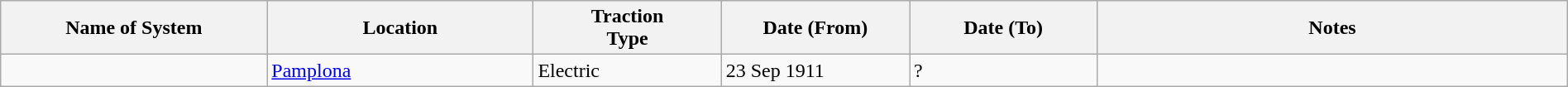<table class="wikitable" style="width:100%;">
<tr>
<th style="width:17%;">Name of System</th>
<th style="width:17%;">Location</th>
<th style="width:12%;">Traction<br>Type</th>
<th style="width:12%;">Date (From)</th>
<th style="width:12%;">Date (To)</th>
<th style="width:30%;">Notes</th>
</tr>
<tr>
<td> </td>
<td><a href='#'>Pamplona</a></td>
<td>Electric</td>
<td>23 Sep 1911</td>
<td>?</td>
<td> </td>
</tr>
</table>
